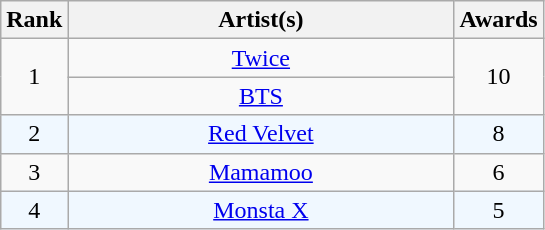<table class="wikitable" style="text-align:center;">
<tr>
<th scope="col">Rank</th>
<th width="250">Artist(s)</th>
<th scope="col">Awards</th>
</tr>
<tr>
<td rowspan="2">1</td>
<td><a href='#'>Twice</a></td>
<td rowspan="2">10</td>
</tr>
<tr>
<td><a href='#'>BTS</a></td>
</tr>
<tr style="background:#f0f8ff;" |>
<td>2</td>
<td><a href='#'>Red Velvet</a></td>
<td>8</td>
</tr>
<tr>
<td>3</td>
<td><a href='#'>Mamamoo</a></td>
<td>6</td>
</tr>
<tr style="background:#f0f8ff;" |>
<td>4</td>
<td><a href='#'>Monsta X</a></td>
<td>5</td>
</tr>
</table>
